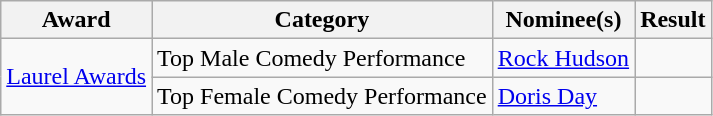<table class="wikitable plainrowheaders">
<tr>
<th>Award</th>
<th>Category</th>
<th>Nominee(s)</th>
<th>Result</th>
</tr>
<tr>
<td rowspan="2"><a href='#'>Laurel Awards</a></td>
<td>Top Male Comedy Performance</td>
<td><a href='#'>Rock Hudson</a></td>
<td></td>
</tr>
<tr>
<td>Top Female Comedy Performance</td>
<td><a href='#'>Doris Day</a></td>
<td></td>
</tr>
</table>
